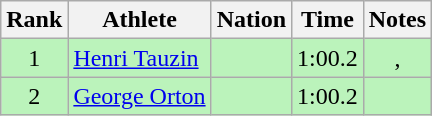<table class="wikitable sortable" style="text-align:center">
<tr>
<th>Rank</th>
<th>Athlete</th>
<th>Nation</th>
<th>Time</th>
<th>Notes</th>
</tr>
<tr bgcolor=bbf3bb>
<td>1</td>
<td align=left><a href='#'>Henri Tauzin</a></td>
<td align=left></td>
<td>1:00.2</td>
<td>, </td>
</tr>
<tr bgcolor=bbf3bb>
<td>2</td>
<td align=left><a href='#'>George Orton</a></td>
<td align=left></td>
<td>1:00.2</td>
<td></td>
</tr>
</table>
